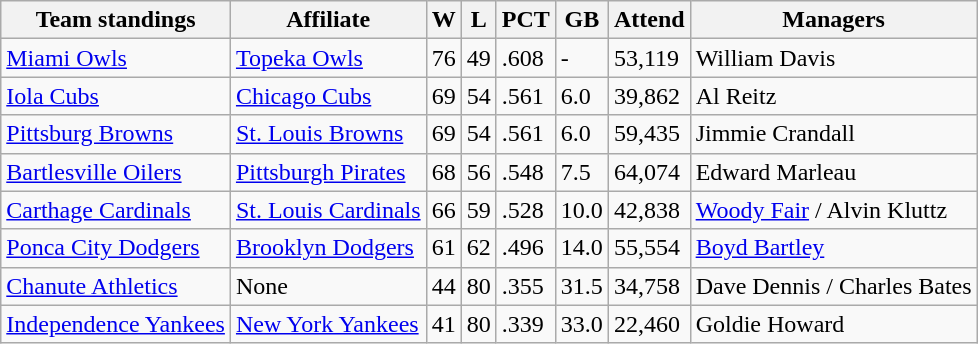<table class="wikitable">
<tr>
<th>Team standings</th>
<th>Affiliate</th>
<th>W</th>
<th>L</th>
<th>PCT</th>
<th>GB</th>
<th>Attend</th>
<th>Managers</th>
</tr>
<tr>
<td><a href='#'>Miami Owls</a></td>
<td><a href='#'>Topeka Owls</a></td>
<td>76</td>
<td>49</td>
<td>.608</td>
<td>-</td>
<td>53,119</td>
<td>William Davis</td>
</tr>
<tr>
<td><a href='#'>Iola Cubs</a></td>
<td><a href='#'>Chicago Cubs</a></td>
<td>69</td>
<td>54</td>
<td>.561</td>
<td>6.0</td>
<td>39,862</td>
<td>Al Reitz</td>
</tr>
<tr>
<td><a href='#'>Pittsburg Browns</a></td>
<td><a href='#'>St. Louis Browns</a></td>
<td>69</td>
<td>54</td>
<td>.561</td>
<td>6.0</td>
<td>59,435</td>
<td>Jimmie Crandall</td>
</tr>
<tr>
<td><a href='#'>Bartlesville Oilers</a></td>
<td><a href='#'>Pittsburgh Pirates</a></td>
<td>68</td>
<td>56</td>
<td>.548</td>
<td>7.5</td>
<td>64,074</td>
<td>Edward Marleau</td>
</tr>
<tr>
<td><a href='#'>Carthage Cardinals</a></td>
<td><a href='#'>St. Louis Cardinals</a></td>
<td>66</td>
<td>59</td>
<td>.528</td>
<td>10.0</td>
<td>42,838</td>
<td><a href='#'>Woody Fair</a> /  Alvin Kluttz</td>
</tr>
<tr>
<td><a href='#'>Ponca City Dodgers</a></td>
<td><a href='#'>Brooklyn Dodgers</a></td>
<td>61</td>
<td>62</td>
<td>.496</td>
<td>14.0</td>
<td>55,554</td>
<td><a href='#'>Boyd Bartley</a></td>
</tr>
<tr>
<td><a href='#'>Chanute Athletics</a></td>
<td>None</td>
<td>44</td>
<td>80</td>
<td>.355</td>
<td>31.5</td>
<td>34,758</td>
<td>Dave Dennis / Charles Bates</td>
</tr>
<tr>
<td><a href='#'>Independence Yankees</a></td>
<td><a href='#'>New York Yankees</a></td>
<td>41</td>
<td>80</td>
<td>.339</td>
<td>33.0</td>
<td>22,460</td>
<td>Goldie Howard</td>
</tr>
</table>
